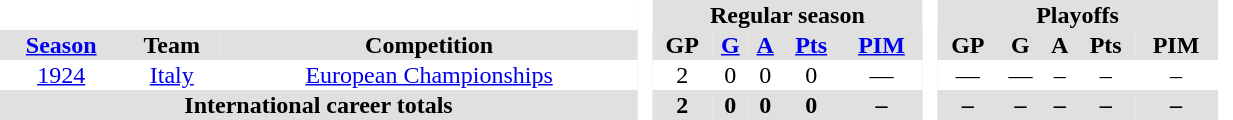<table BORDER="0" CELLPADDING="1" CELLSPACING="0" width="65%" style="text-align:center">
<tr bgcolor="#e0e0e0">
<th colspan="3" bgcolor="#ffffff"> </th>
<th rowspan="99" bgcolor="#ffffff"> </th>
<th colspan="5">Regular season</th>
<th rowspan="99" bgcolor="#ffffff"> </th>
<th colspan="5">Playoffs</th>
<th rowspan="99" bgcolor="#ffffff"> </th>
</tr>
<tr bgcolor="#e0e0e0">
<th><a href='#'>Season</a></th>
<th>Team</th>
<th>Competition</th>
<th>GP</th>
<th><a href='#'>G</a></th>
<th><a href='#'>A</a></th>
<th><a href='#'>Pts</a></th>
<th><a href='#'>PIM</a></th>
<th>GP</th>
<th>G</th>
<th>A</th>
<th>Pts</th>
<th>PIM</th>
</tr>
<tr ALIGN="center">
<td><a href='#'>1924</a></td>
<td><a href='#'>Italy</a></td>
<td><a href='#'>European Championships</a></td>
<td>2</td>
<td>0</td>
<td>0</td>
<td>0</td>
<td>—</td>
<td>—</td>
<td>—</td>
<td>–</td>
<td>–</td>
<td>–</td>
</tr>
<tr ALIGN="center" bgcolor="#e0e0e0">
<th colspan="3" align="center">International career totals</th>
<th>2</th>
<th>0</th>
<th>0</th>
<th>0</th>
<th>–</th>
<th>–</th>
<th>–</th>
<th>–</th>
<th>–</th>
<th>–</th>
</tr>
</table>
